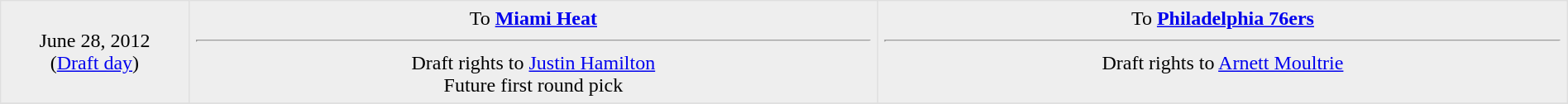<table border=1 style="border-collapse:collapse; text-align: center; width: 100%" bordercolor="#DFDFDF"  cellpadding="5">
<tr bgcolor="eeeeee">
<td style="width:12%">June 28, 2012<br>(<a href='#'>Draft day</a>)</td>
<td style="width:44%" valign="top">To <strong><a href='#'>Miami Heat</a></strong><hr>Draft rights to <a href='#'>Justin Hamilton</a><br>Future first round pick</td>
<td style="width:44%" valign="top">To <strong><a href='#'>Philadelphia 76ers</a></strong><hr>Draft rights to <a href='#'>Arnett Moultrie</a></td>
</tr>
<tr>
</tr>
</table>
